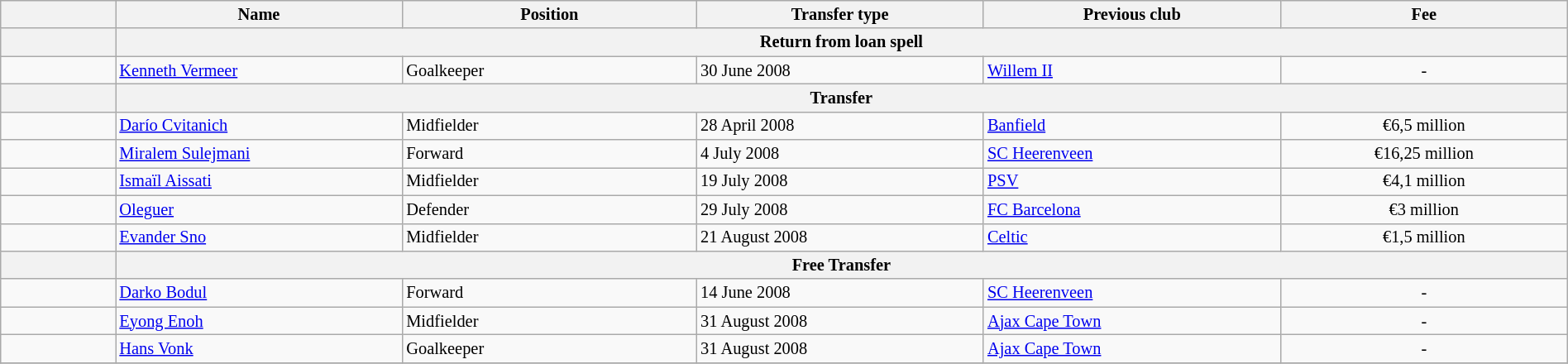<table class="wikitable" style="width:100%; font-size:85%;">
<tr>
<th width="2%"></th>
<th width="5%">Name</th>
<th width="5%">Position</th>
<th width="5%">Transfer type</th>
<th width="5%">Previous club</th>
<th width="5%">Fee</th>
</tr>
<tr>
<th></th>
<th colspan="5" align="center">Return from loan spell</th>
</tr>
<tr>
<td align=center></td>
<td align=left> <a href='#'>Kenneth Vermeer</a></td>
<td align=left>Goalkeeper</td>
<td align=left>30 June 2008</td>
<td align=left> <a href='#'>Willem II</a></td>
<td align=center>-</td>
</tr>
<tr>
<th></th>
<th colspan="5" align="center">Transfer</th>
</tr>
<tr>
<td align=center></td>
<td align=left> <a href='#'>Darío Cvitanich</a></td>
<td align=left>Midfielder</td>
<td align=left>28 April 2008</td>
<td align=left> <a href='#'>Banfield</a></td>
<td align=center>€6,5 million</td>
</tr>
<tr>
<td align=center></td>
<td align=left> <a href='#'>Miralem Sulejmani</a></td>
<td align=left>Forward</td>
<td align=left>4 July 2008</td>
<td align=left> <a href='#'>SC Heerenveen</a></td>
<td align=center>€16,25 million</td>
</tr>
<tr>
<td align=center></td>
<td align=left> <a href='#'>Ismaïl Aissati</a></td>
<td align=left>Midfielder</td>
<td align=left>19 July 2008</td>
<td align=left> <a href='#'>PSV</a></td>
<td align=center>€4,1 million</td>
</tr>
<tr>
<td align=center></td>
<td align=left> <a href='#'>Oleguer</a></td>
<td align=left>Defender</td>
<td align=left>29 July 2008</td>
<td align=left> <a href='#'>FC Barcelona</a></td>
<td align=center>€3 million</td>
</tr>
<tr>
<td align=center></td>
<td align=left> <a href='#'>Evander Sno</a></td>
<td align=left>Midfielder</td>
<td align=left>21 August 2008</td>
<td align=left> <a href='#'>Celtic</a></td>
<td align=center>€1,5 million</td>
</tr>
<tr>
<th></th>
<th colspan="5" align="center">Free Transfer</th>
</tr>
<tr>
<td align=center></td>
<td align=left> <a href='#'>Darko Bodul</a></td>
<td align=left>Forward</td>
<td align=left>14 June 2008</td>
<td align=left> <a href='#'>SC Heerenveen</a></td>
<td align=center>-</td>
</tr>
<tr>
<td align=center></td>
<td align=left> <a href='#'>Eyong Enoh</a></td>
<td align=left>Midfielder</td>
<td align=left>31 August 2008</td>
<td align=left> <a href='#'>Ajax Cape Town</a></td>
<td align=center>-</td>
</tr>
<tr>
<td align=center></td>
<td align=left> <a href='#'>Hans Vonk</a></td>
<td align=left>Goalkeeper</td>
<td align=left>31 August 2008</td>
<td align=left> <a href='#'>Ajax Cape Town</a></td>
<td align=center>-</td>
</tr>
<tr>
</tr>
</table>
